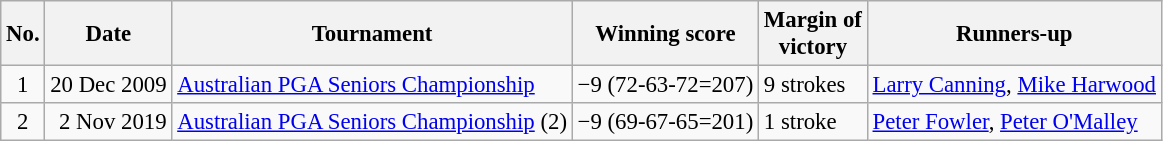<table class="wikitable" style="font-size:95%;">
<tr>
<th>No.</th>
<th>Date</th>
<th>Tournament</th>
<th>Winning score</th>
<th>Margin of<br>victory</th>
<th>Runners-up</th>
</tr>
<tr>
<td align=center>1</td>
<td align=right>20 Dec 2009</td>
<td><a href='#'>Australian PGA Seniors Championship</a></td>
<td>−9 (72-63-72=207)</td>
<td>9 strokes</td>
<td> <a href='#'>Larry Canning</a>,  <a href='#'>Mike Harwood</a></td>
</tr>
<tr>
<td align=center>2</td>
<td align=right>2 Nov 2019</td>
<td><a href='#'>Australian PGA Seniors Championship</a> (2)</td>
<td>−9 (69-67-65=201)</td>
<td>1 stroke</td>
<td> <a href='#'>Peter Fowler</a>,  <a href='#'>Peter O'Malley</a></td>
</tr>
</table>
